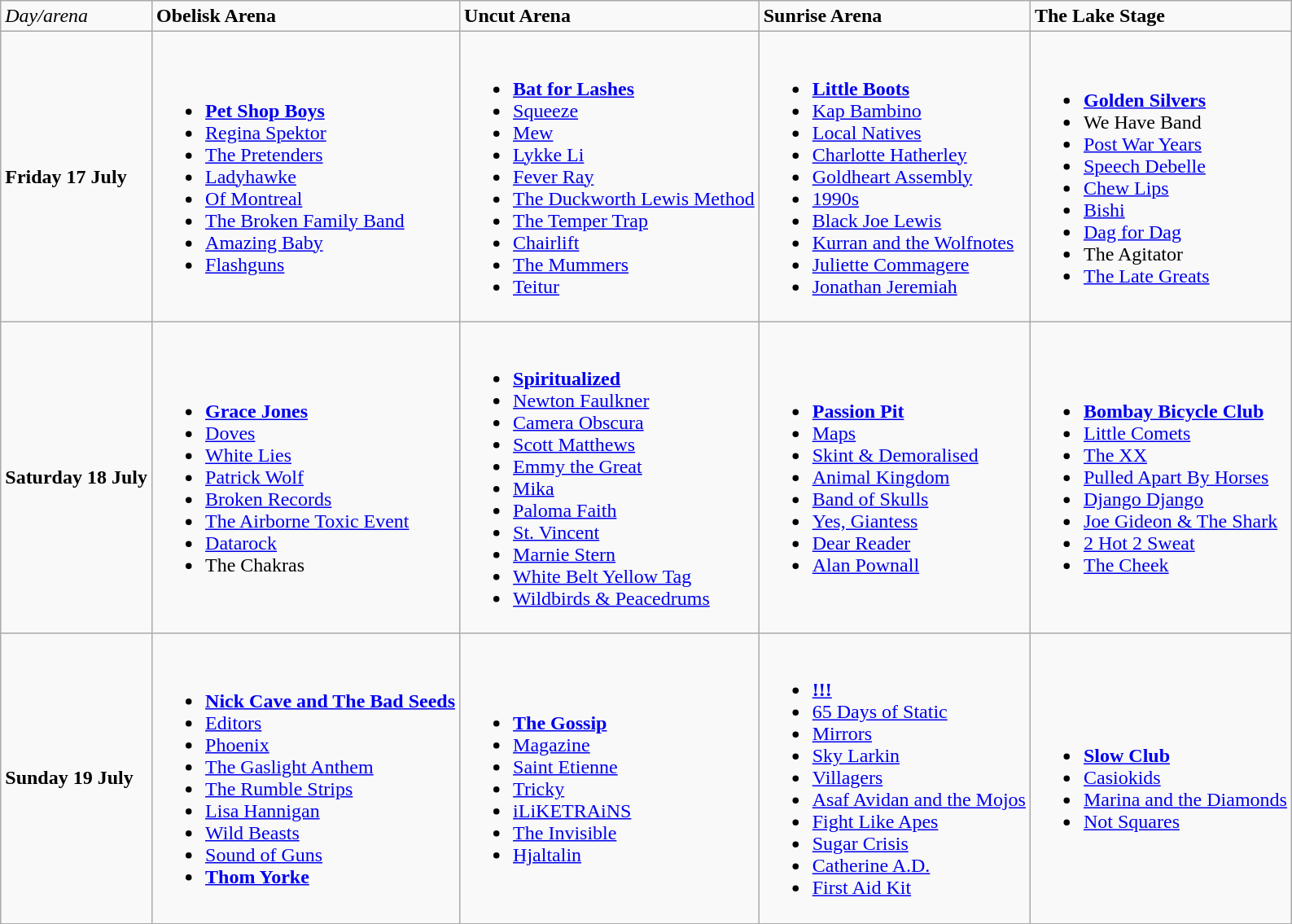<table class="wikitable">
<tr>
<td><em>Day/arena</em></td>
<td><strong>Obelisk Arena</strong></td>
<td><strong>Uncut Arena</strong></td>
<td><strong>Sunrise Arena</strong></td>
<td><strong>The Lake Stage</strong></td>
</tr>
<tr>
<td><strong>Friday 17 July</strong></td>
<td><br><ul><li><strong><a href='#'>Pet Shop Boys</a></strong></li><li><a href='#'>Regina Spektor</a></li><li><a href='#'>The Pretenders</a></li><li><a href='#'>Ladyhawke</a></li><li><a href='#'>Of Montreal</a></li><li><a href='#'>The Broken Family Band</a></li><li><a href='#'>Amazing Baby</a></li><li><a href='#'>Flashguns</a></li></ul></td>
<td><br><ul><li><strong><a href='#'>Bat for Lashes</a></strong></li><li><a href='#'>Squeeze</a></li><li><a href='#'>Mew</a></li><li><a href='#'>Lykke Li</a></li><li><a href='#'>Fever Ray</a></li><li><a href='#'>The Duckworth Lewis Method</a></li><li><a href='#'>The Temper Trap</a></li><li><a href='#'>Chairlift</a></li><li><a href='#'>The Mummers</a></li><li><a href='#'>Teitur</a></li></ul></td>
<td><br><ul><li><strong><a href='#'>Little Boots</a></strong></li><li><a href='#'>Kap Bambino</a></li><li><a href='#'>Local Natives</a></li><li><a href='#'>Charlotte Hatherley</a></li><li><a href='#'>Goldheart Assembly</a></li><li><a href='#'>1990s</a></li><li><a href='#'>Black Joe Lewis</a></li><li><a href='#'>Kurran and the Wolfnotes</a></li><li><a href='#'>Juliette Commagere</a></li><li><a href='#'>Jonathan Jeremiah</a></li></ul></td>
<td><br><ul><li><strong><a href='#'>Golden Silvers</a></strong></li><li>We Have Band</li><li><a href='#'>Post War Years</a></li><li><a href='#'>Speech Debelle</a></li><li><a href='#'>Chew Lips</a></li><li><a href='#'>Bishi</a></li><li><a href='#'>Dag for Dag</a></li><li>The Agitator</li><li><a href='#'>The Late Greats</a></li></ul></td>
</tr>
<tr>
<td><strong>Saturday 18 July</strong></td>
<td><br><ul><li><strong><a href='#'>Grace Jones</a></strong></li><li><a href='#'>Doves</a></li><li><a href='#'>White Lies</a></li><li><a href='#'>Patrick Wolf</a></li><li><a href='#'>Broken Records</a></li><li><a href='#'>The Airborne Toxic Event</a></li><li><a href='#'>Datarock</a></li><li>The Chakras</li></ul></td>
<td><br><ul><li><strong><a href='#'>Spiritualized</a></strong></li><li><a href='#'>Newton Faulkner</a></li><li><a href='#'>Camera Obscura</a></li><li><a href='#'>Scott Matthews</a></li><li><a href='#'>Emmy the Great</a></li><li><a href='#'>Mika</a></li><li><a href='#'>Paloma Faith</a></li><li><a href='#'>St. Vincent</a></li><li><a href='#'>Marnie Stern</a></li><li><a href='#'>White Belt Yellow Tag</a></li><li><a href='#'>Wildbirds & Peacedrums</a></li></ul></td>
<td><br><ul><li><strong><a href='#'>Passion Pit</a></strong></li><li><a href='#'>Maps</a></li><li><a href='#'>Skint & Demoralised</a></li><li><a href='#'>Animal Kingdom</a></li><li><a href='#'>Band of Skulls</a></li><li><a href='#'>Yes, Giantess</a></li><li><a href='#'>Dear Reader</a></li><li><a href='#'>Alan Pownall</a></li></ul></td>
<td><br><ul><li><strong><a href='#'>Bombay Bicycle Club</a></strong></li><li><a href='#'>Little Comets</a></li><li><a href='#'>The XX</a></li><li><a href='#'>Pulled Apart By Horses</a></li><li><a href='#'>Django Django</a></li><li><a href='#'>Joe Gideon & The Shark</a></li><li><a href='#'>2 Hot 2 Sweat</a></li><li><a href='#'>The Cheek</a></li></ul></td>
</tr>
<tr>
<td><strong>Sunday 19 July</strong></td>
<td><br><ul><li><strong><a href='#'>Nick Cave and The Bad Seeds</a></strong></li><li><a href='#'>Editors</a></li><li><a href='#'>Phoenix</a></li><li><a href='#'>The Gaslight Anthem</a></li><li><a href='#'>The Rumble Strips</a></li><li><a href='#'>Lisa Hannigan</a></li><li><a href='#'>Wild Beasts</a></li><li><a href='#'>Sound of Guns</a></li><li><strong><a href='#'>Thom Yorke</a></strong></li></ul></td>
<td><br><ul><li><strong><a href='#'>The Gossip</a></strong></li><li><a href='#'>Magazine</a></li><li><a href='#'>Saint Etienne</a></li><li><a href='#'>Tricky</a></li><li><a href='#'>iLiKETRAiNS</a></li><li><a href='#'>The Invisible</a></li><li><a href='#'>Hjaltalin</a></li></ul></td>
<td><br><ul><li><strong><a href='#'>!!!</a></strong></li><li><a href='#'>65 Days of Static</a></li><li><a href='#'>Mirrors</a></li><li><a href='#'>Sky Larkin</a></li><li><a href='#'>Villagers</a></li><li><a href='#'>Asaf Avidan and the Mojos</a></li><li><a href='#'>Fight Like Apes</a></li><li><a href='#'>Sugar Crisis</a></li><li><a href='#'>Catherine A.D.</a></li><li><a href='#'>First Aid Kit</a></li></ul></td>
<td><br><ul><li><strong><a href='#'>Slow Club</a></strong></li><li><a href='#'>Casiokids</a></li><li><a href='#'>Marina and the Diamonds</a></li><li><a href='#'>Not Squares</a></li></ul></td>
</tr>
</table>
